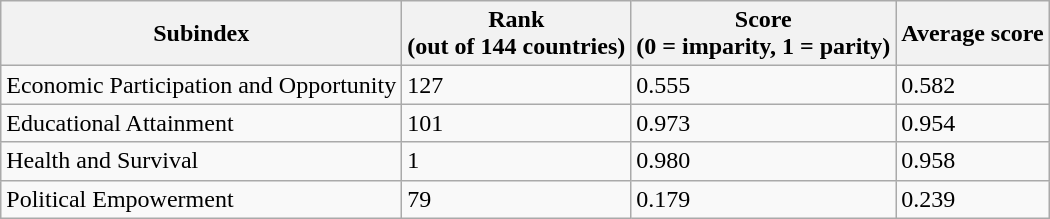<table class="wikitable">
<tr>
<th>Subindex</th>
<th>Rank<br>(out of 144 countries)</th>
<th>Score<br>(0 = imparity, 1 = parity)</th>
<th>Average score</th>
</tr>
<tr>
<td>Economic Participation and Opportunity</td>
<td>127</td>
<td>0.555</td>
<td>0.582</td>
</tr>
<tr>
<td>Educational Attainment</td>
<td>101</td>
<td>0.973</td>
<td>0.954</td>
</tr>
<tr>
<td>Health and Survival</td>
<td>1</td>
<td>0.980</td>
<td>0.958</td>
</tr>
<tr>
<td>Political Empowerment</td>
<td>79</td>
<td>0.179</td>
<td>0.239</td>
</tr>
</table>
